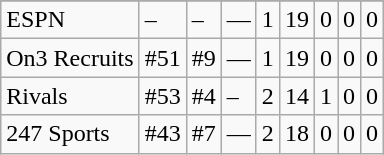<table class="wikitable">
<tr>
</tr>
<tr>
<td>ESPN </td>
<td>–</td>
<td>–</td>
<td>—</td>
<td>1</td>
<td>19</td>
<td>0</td>
<td>0</td>
<td>0</td>
</tr>
<tr>
<td>On3 Recruits </td>
<td>#51</td>
<td>#9</td>
<td>—</td>
<td>1</td>
<td>19</td>
<td>0</td>
<td>0</td>
<td>0</td>
</tr>
<tr>
<td>Rivals </td>
<td>#53</td>
<td>#4</td>
<td>–</td>
<td>2</td>
<td>14</td>
<td>1</td>
<td>0</td>
<td>0</td>
</tr>
<tr>
<td>247 Sports </td>
<td>#43</td>
<td>#7</td>
<td>—</td>
<td>2</td>
<td>18</td>
<td>0</td>
<td>0</td>
<td>0</td>
</tr>
</table>
